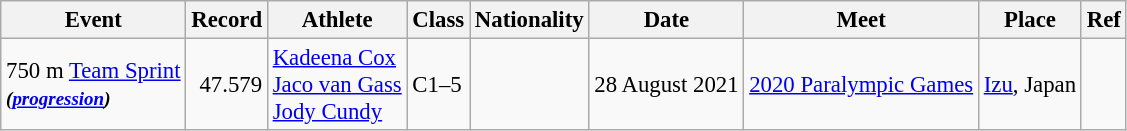<table class="wikitable" style="font-size:95%">
<tr>
<th>Event</th>
<th>Record</th>
<th>Athlete</th>
<th>Class</th>
<th>Nationality</th>
<th>Date</th>
<th>Meet</th>
<th>Place</th>
<th>Ref</th>
</tr>
<tr>
<td>750 m <a href='#'>Team Sprint</a><br><small><em> <strong>(<a href='#'>progression</a>)</strong> </em></small></td>
<td align=right> 47.579</td>
<td><a href='#'>Kadeena Cox</a><br><a href='#'>Jaco van Gass</a><br><a href='#'>Jody Cundy</a></td>
<td>C1–5</td>
<td></td>
<td>28 August 2021</td>
<td><a href='#'>2020 Paralympic Games</a></td>
<td><a href='#'>Izu</a>, Japan</td>
<td></td>
</tr>
</table>
